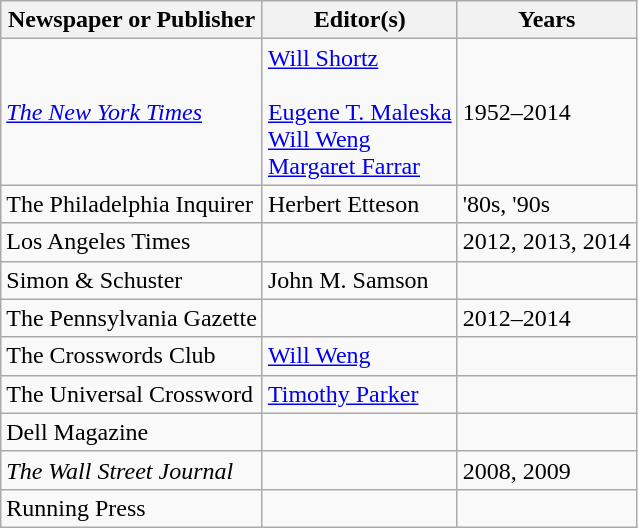<table class="wikitable">
<tr>
<th>Newspaper or Publisher</th>
<th>Editor(s)</th>
<th>Years</th>
</tr>
<tr>
<td><em><a href='#'>The New York Times</a></em></td>
<td><a href='#'>Will Shortz</a> <br><br><a href='#'>Eugene T. Maleska</a><br>
<a href='#'>Will Weng</a> <br>
<a href='#'>Margaret Farrar</a></td>
<td>1952–2014</td>
</tr>
<tr>
<td>The Philadelphia Inquirer</td>
<td>Herbert Etteson</td>
<td>'80s, '90s</td>
</tr>
<tr>
<td>Los Angeles Times</td>
<td></td>
<td>2012, 2013, 2014</td>
</tr>
<tr>
<td>Simon & Schuster</td>
<td>John M. Samson</td>
<td></td>
</tr>
<tr>
<td>The Pennsylvania Gazette</td>
<td></td>
<td>2012–2014</td>
</tr>
<tr>
<td>The Crosswords Club</td>
<td><a href='#'>Will Weng</a></td>
<td></td>
</tr>
<tr>
<td>The Universal Crossword</td>
<td><a href='#'>Timothy Parker</a></td>
<td></td>
</tr>
<tr>
<td>Dell Magazine</td>
<td></td>
<td></td>
</tr>
<tr>
<td><em>The Wall Street Journal</em></td>
<td></td>
<td>2008, 2009</td>
</tr>
<tr>
<td>Running Press</td>
<td></td>
<td></td>
</tr>
</table>
